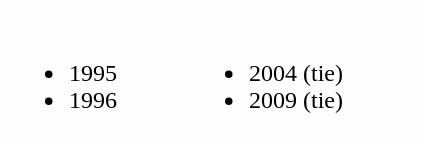<table style='border:0px solid #dddddd; background-color:#fefefe; padding:3px; margin:0px'>
<tr>
<td><br><ul><li>1995</li><li>1996</li></ul></td>
<td width='40'></td>
<td><br><ul><li>2004 (tie)</li><li>2009 (tie)</li></ul></td>
<td width='40'></td>
<td></td>
</tr>
</table>
